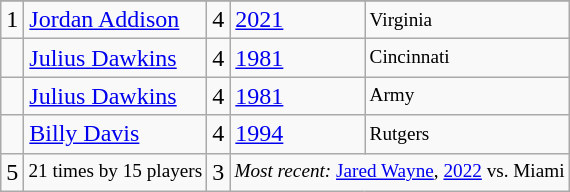<table class="wikitable">
<tr>
</tr>
<tr>
<td>1</td>
<td><a href='#'>Jordan Addison</a></td>
<td>4</td>
<td><a href='#'>2021</a></td>
<td style="font-size:80%;">Virginia</td>
</tr>
<tr>
<td></td>
<td><a href='#'>Julius Dawkins</a></td>
<td>4</td>
<td><a href='#'>1981</a></td>
<td style="font-size:80%;">Cincinnati</td>
</tr>
<tr>
<td></td>
<td><a href='#'>Julius Dawkins</a></td>
<td>4</td>
<td><a href='#'>1981</a></td>
<td style="font-size:80%;">Army</td>
</tr>
<tr>
<td></td>
<td><a href='#'>Billy Davis</a></td>
<td>4</td>
<td><a href='#'>1994</a></td>
<td style="font-size:80%;">Rutgers</td>
</tr>
<tr>
<td>5</td>
<td style="font-size:80%;">21 times by 15 players</td>
<td>3</td>
<td style="font-size:80%;" colspan=2><em>Most recent:</em> <a href='#'>Jared Wayne</a>, <a href='#'>2022</a> vs. Miami</td>
</tr>
</table>
